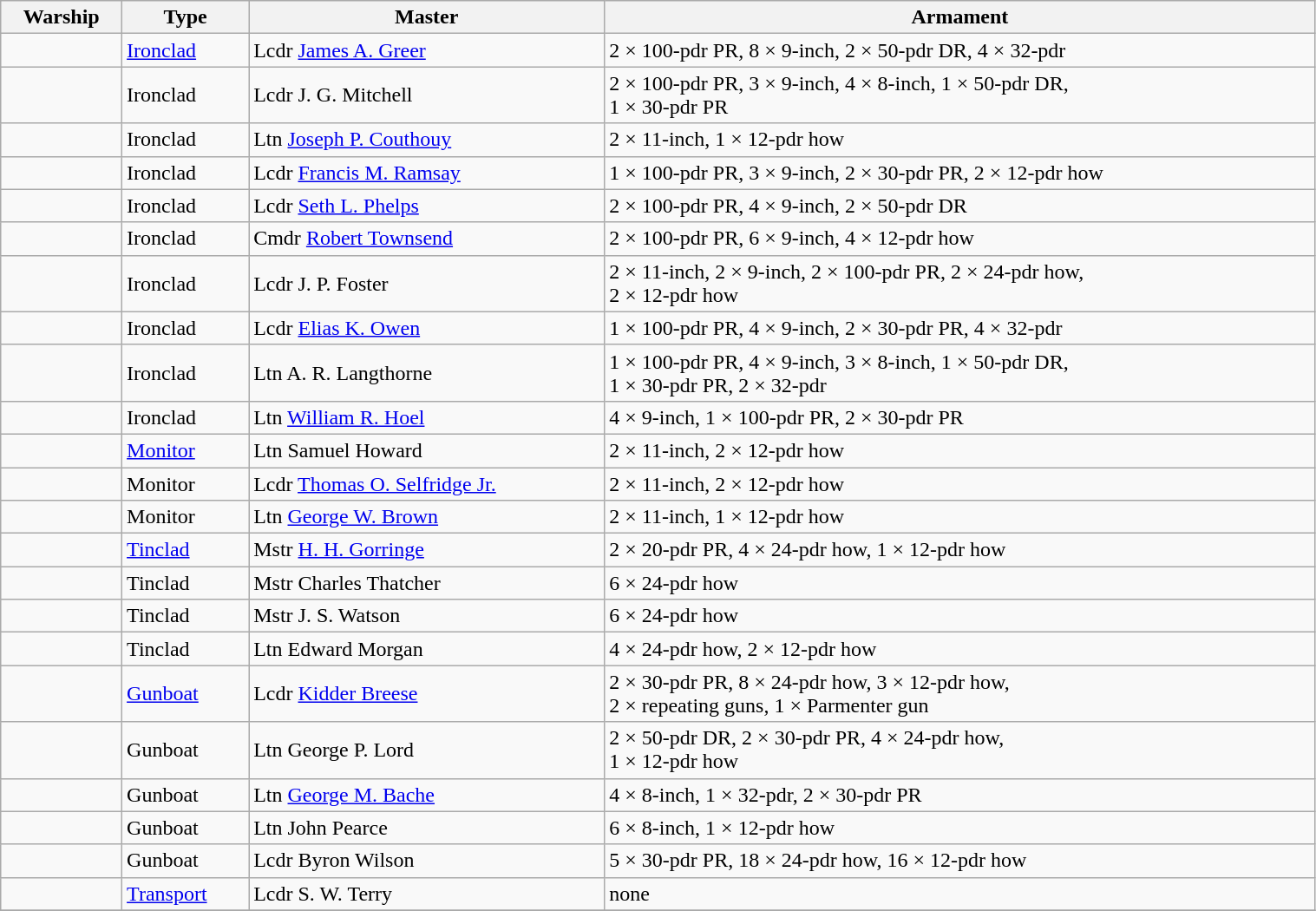<table class="wikitable" style="text-align:left; width:80%;">
<tr>
<th>Warship</th>
<th>Type</th>
<th>Master</th>
<th>Armament</th>
</tr>
<tr>
<td rowspan=1></td>
<td><a href='#'>Ironclad</a></td>
<td>Lcdr <a href='#'>James A. Greer</a></td>
<td>2 × 100-pdr PR, 8 × 9-inch, 2 × 50-pdr DR, 4 × 32-pdr</td>
</tr>
<tr>
<td rowspan=1></td>
<td>Ironclad</td>
<td>Lcdr J. G. Mitchell</td>
<td>2 × 100-pdr PR, 3 × 9-inch, 4 × 8-inch, 1 × 50-pdr DR,<br>1 × 30-pdr PR</td>
</tr>
<tr>
<td rowspan=1></td>
<td>Ironclad</td>
<td>Ltn <a href='#'>Joseph P. Couthouy</a></td>
<td>2 × 11-inch, 1 × 12-pdr how</td>
</tr>
<tr>
<td rowspan=1></td>
<td>Ironclad</td>
<td>Lcdr <a href='#'>Francis M. Ramsay</a></td>
<td>1 × 100-pdr PR, 3 × 9-inch, 2 × 30-pdr PR, 2 × 12-pdr how</td>
</tr>
<tr>
<td rowspan=1></td>
<td>Ironclad</td>
<td>Lcdr <a href='#'>Seth L. Phelps</a></td>
<td>2 × 100-pdr PR, 4 × 9-inch, 2 × 50-pdr DR</td>
</tr>
<tr>
<td rowspan=1></td>
<td>Ironclad</td>
<td>Cmdr <a href='#'>Robert Townsend</a></td>
<td>2 × 100-pdr PR, 6 × 9-inch, 4 × 12-pdr how</td>
</tr>
<tr>
<td rowspan=1></td>
<td>Ironclad</td>
<td>Lcdr J. P. Foster</td>
<td>2 × 11-inch, 2 × 9-inch, 2 × 100-pdr PR, 2 × 24-pdr how, <br>2 × 12-pdr how</td>
</tr>
<tr>
<td rowspan=1></td>
<td>Ironclad</td>
<td>Lcdr <a href='#'>Elias K. Owen</a></td>
<td>1 × 100-pdr PR, 4 × 9-inch, 2 × 30-pdr PR, 4 × 32-pdr</td>
</tr>
<tr>
<td rowspan=1></td>
<td>Ironclad</td>
<td>Ltn A. R. Langthorne</td>
<td>1 × 100-pdr PR, 4 × 9-inch, 3 × 8-inch, 1 × 50-pdr DR, <br>1 × 30-pdr PR, 2 × 32-pdr</td>
</tr>
<tr>
<td rowspan=1></td>
<td>Ironclad</td>
<td>Ltn <a href='#'>William R. Hoel</a></td>
<td>4 × 9-inch, 1 × 100-pdr PR, 2 × 30-pdr PR</td>
</tr>
<tr>
<td rowspan=1></td>
<td><a href='#'>Monitor</a></td>
<td>Ltn Samuel Howard</td>
<td>2 × 11-inch, 2 × 12-pdr how</td>
</tr>
<tr>
<td rowspan=1></td>
<td>Monitor</td>
<td>Lcdr <a href='#'>Thomas O. Selfridge Jr.</a></td>
<td>2 × 11-inch, 2 × 12-pdr how</td>
</tr>
<tr>
<td rowspan=1></td>
<td>Monitor</td>
<td>Ltn <a href='#'>George W. Brown</a></td>
<td>2 × 11-inch, 1 × 12-pdr how</td>
</tr>
<tr>
<td rowspan=1></td>
<td><a href='#'>Tinclad</a></td>
<td>Mstr <a href='#'>H. H. Gorringe</a></td>
<td>2 × 20-pdr PR, 4 × 24-pdr how, 1 × 12-pdr how</td>
</tr>
<tr>
<td rowspan=1></td>
<td>Tinclad</td>
<td>Mstr Charles Thatcher</td>
<td>6 × 24-pdr how</td>
</tr>
<tr>
<td rowspan=1></td>
<td>Tinclad</td>
<td>Mstr J. S. Watson</td>
<td>6 × 24-pdr how</td>
</tr>
<tr>
<td rowspan=1></td>
<td>Tinclad</td>
<td>Ltn Edward Morgan</td>
<td>4 × 24-pdr how, 2 × 12-pdr how</td>
</tr>
<tr>
<td rowspan=1></td>
<td><a href='#'>Gunboat</a></td>
<td>Lcdr <a href='#'>Kidder Breese</a></td>
<td>2 × 30-pdr PR, 8 × 24-pdr how, 3 × 12-pdr how,<br> 2 × repeating guns, 1 × Parmenter gun</td>
</tr>
<tr>
<td rowspan=1></td>
<td>Gunboat</td>
<td>Ltn George P. Lord</td>
<td>2 × 50-pdr DR, 2 × 30-pdr PR, 4 × 24-pdr how,<br>1 × 12-pdr how</td>
</tr>
<tr>
<td rowspan=1></td>
<td>Gunboat</td>
<td>Ltn <a href='#'>George M. Bache</a></td>
<td>4 × 8-inch, 1 × 32-pdr, 2 × 30-pdr PR</td>
</tr>
<tr>
<td rowspan=1></td>
<td>Gunboat</td>
<td>Ltn John Pearce</td>
<td>6 × 8-inch, 1 × 12-pdr how</td>
</tr>
<tr>
<td rowspan=1></td>
<td>Gunboat</td>
<td>Lcdr Byron Wilson</td>
<td>5 × 30-pdr PR, 18 × 24-pdr how, 16 × 12-pdr how</td>
</tr>
<tr>
<td rowspan=1></td>
<td><a href='#'>Transport</a></td>
<td>Lcdr S. W. Terry</td>
<td>none</td>
</tr>
<tr>
</tr>
</table>
